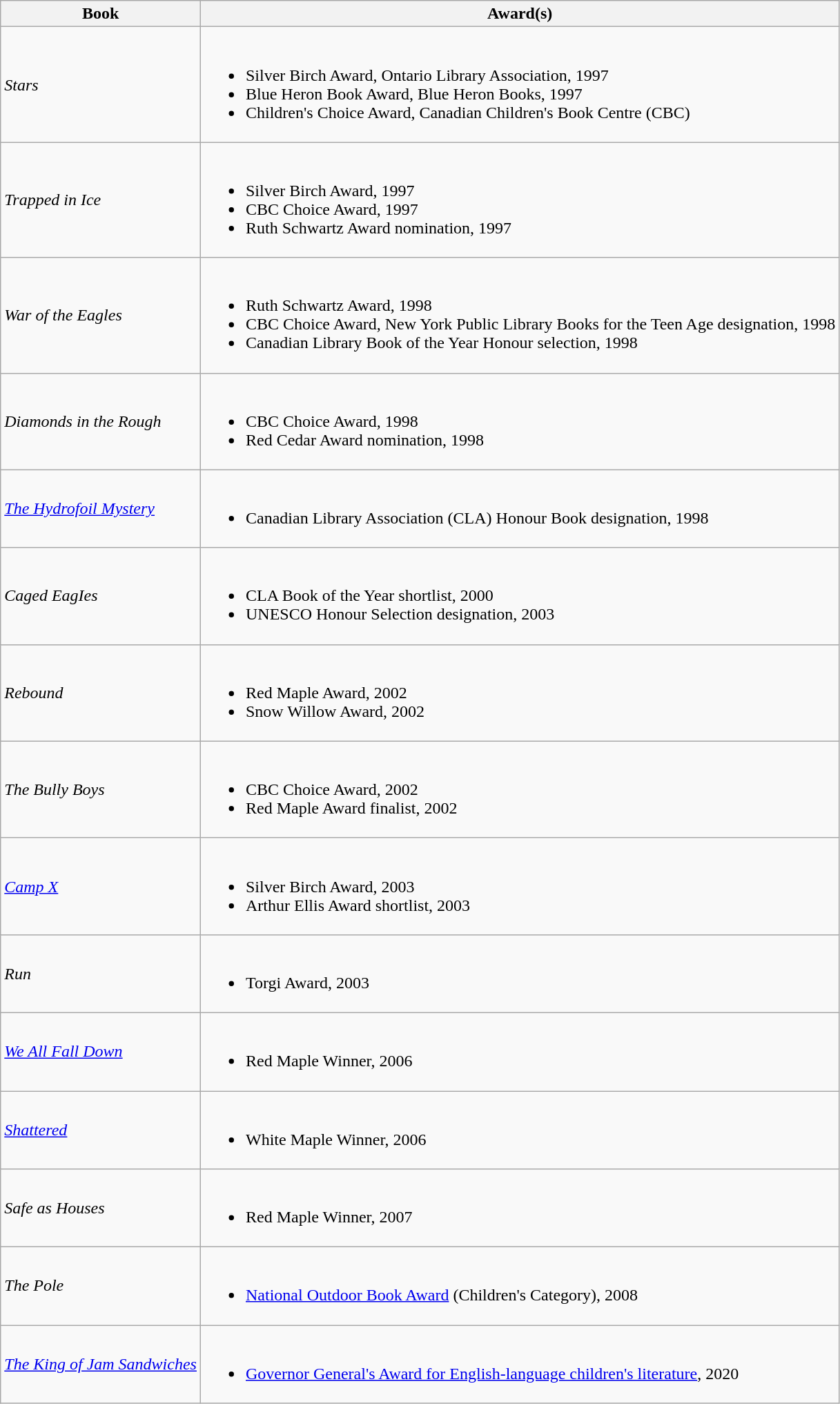<table class="wikitable">
<tr>
<th>Book</th>
<th>Award(s)</th>
</tr>
<tr>
<td><em>Stars</em></td>
<td><br><ul><li>Silver Birch Award, Ontario Library Association, 1997</li><li>Blue Heron Book Award, Blue Heron Books, 1997</li><li>Children's Choice Award, Canadian Children's Book Centre (CBC)</li></ul></td>
</tr>
<tr>
<td><em>Trapped in Ice</em></td>
<td><br><ul><li>Silver Birch Award, 1997</li><li>CBC Choice Award, 1997</li><li>Ruth Schwartz Award nomination, 1997</li></ul></td>
</tr>
<tr>
<td><em>War of the Eagles</em></td>
<td><br><ul><li>Ruth Schwartz Award, 1998</li><li>CBC Choice Award, New York Public Library Books for the Teen Age designation, 1998</li><li>Canadian Library Book of the Year Honour selection, 1998</li></ul></td>
</tr>
<tr>
<td><em>Diamonds in the Rough</em></td>
<td><br><ul><li>CBC Choice Award, 1998</li><li>Red Cedar Award nomination, 1998</li></ul></td>
</tr>
<tr>
<td><em><a href='#'>The Hydrofoil Mystery</a></em></td>
<td><br><ul><li>Canadian Library Association (CLA) Honour Book designation, 1998</li></ul></td>
</tr>
<tr>
<td><em>Caged EagIes</em></td>
<td><br><ul><li>CLA Book of the Year shortlist, 2000</li><li>UNESCO Honour Selection designation, 2003</li></ul></td>
</tr>
<tr>
<td><em>Rebound</em></td>
<td><br><ul><li>Red Maple Award, 2002</li><li>Snow Willow Award, 2002</li></ul></td>
</tr>
<tr>
<td><em>The Bully Boys</em></td>
<td><br><ul><li>CBC Choice Award, 2002</li><li>Red Maple Award finalist, 2002</li></ul></td>
</tr>
<tr>
<td><em><a href='#'>Camp X</a></em></td>
<td><br><ul><li>Silver Birch Award, 2003</li><li>Arthur Ellis Award shortlist, 2003</li></ul></td>
</tr>
<tr>
<td><em>Run</em></td>
<td><br><ul><li>Torgi Award, 2003</li></ul></td>
</tr>
<tr>
<td><em><a href='#'>We All Fall Down</a></em></td>
<td><br><ul><li>Red Maple Winner, 2006</li></ul></td>
</tr>
<tr>
<td><em><a href='#'>Shattered</a></em></td>
<td><br><ul><li>White Maple Winner, 2006</li></ul></td>
</tr>
<tr>
<td><em>Safe as Houses</em></td>
<td><br><ul><li>Red Maple Winner, 2007</li></ul></td>
</tr>
<tr>
<td><em>The Pole</em></td>
<td><br><ul><li><a href='#'>National Outdoor Book Award</a> (Children's Category), 2008</li></ul></td>
</tr>
<tr>
<td><em><a href='#'>The King of Jam Sandwiches</a></em></td>
<td><br><ul><li><a href='#'>Governor General's Award for English-language children's literature</a>, 2020</li></ul></td>
</tr>
</table>
